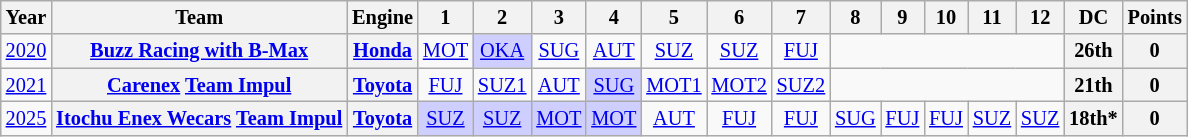<table class="wikitable" style="text-align:center; font-size:85%">
<tr>
<th>Year</th>
<th>Team</th>
<th>Engine</th>
<th>1</th>
<th>2</th>
<th>3</th>
<th>4</th>
<th>5</th>
<th>6</th>
<th>7</th>
<th>8</th>
<th>9</th>
<th>10</th>
<th>11</th>
<th>12</th>
<th>DC</th>
<th>Points</th>
</tr>
<tr>
<td><a href='#'>2020</a></td>
<th nowrap><a href='#'>Buzz Racing with B-Max</a></th>
<th><a href='#'>Honda</a></th>
<td><a href='#'>MOT</a></td>
<td style="background:#cfcfff;"><a href='#'>OKA</a><br></td>
<td><a href='#'>SUG</a></td>
<td><a href='#'>AUT</a></td>
<td><a href='#'>SUZ</a></td>
<td><a href='#'>SUZ</a></td>
<td><a href='#'>FUJ</a></td>
<td colspan=5></td>
<th>26th</th>
<th>0</th>
</tr>
<tr>
<td><a href='#'>2021</a></td>
<th nowrap><a href='#'>Carenex</a> <a href='#'>Team Impul</a></th>
<th nowrap><a href='#'>Toyota</a></th>
<td><a href='#'>FUJ</a></td>
<td><a href='#'>SUZ1</a></td>
<td><a href='#'>AUT</a></td>
<td style="background:#cfcfff;"><a href='#'>SUG</a><br></td>
<td><a href='#'>MOT1</a></td>
<td><a href='#'>MOT2</a></td>
<td><a href='#'>SUZ2</a></td>
<td colspan=5></td>
<th>21th</th>
<th>0</th>
</tr>
<tr>
<td><a href='#'>2025</a></td>
<th nowrap><a href='#'>Itochu Enex Wecars</a> <a href='#'>Team Impul</a></th>
<th><a href='#'>Toyota</a></th>
<td style="background:#CFCFFF;"><a href='#'>SUZ</a><br></td>
<td style="background:#CFCFFF;"><a href='#'>SUZ</a><br></td>
<td style="background:#CFCFFF;"><a href='#'>MOT</a><br></td>
<td style="background:#CFCFFF;"><a href='#'>MOT</a><br></td>
<td style="background:#;"><a href='#'>AUT</a><br></td>
<td style="background:#;"><a href='#'>FUJ</a><br></td>
<td style="background:#;"><a href='#'>FUJ</a><br></td>
<td style="background:#;"><a href='#'>SUG</a><br></td>
<td style="background:#;"><a href='#'>FUJ</a><br></td>
<td style="background:#;"><a href='#'>FUJ</a><br></td>
<td style="background:#;"><a href='#'>SUZ</a><br></td>
<td style="background:#;"><a href='#'>SUZ</a><br></td>
<th>18th*</th>
<th>0</th>
</tr>
</table>
